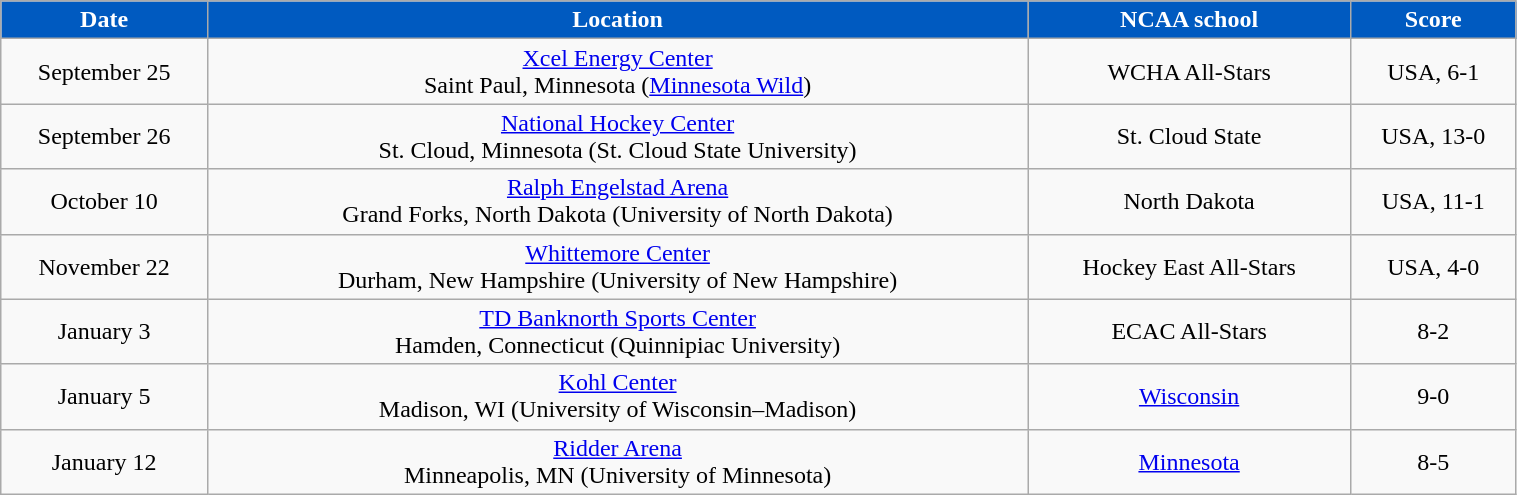<table class="wikitable" style="width:80%;">
<tr>
<th style="background:#005ac0; color:#fff;">Date</th>
<th style="background:#005ac0; color:#fff;">Location</th>
<th style="background:#005ac0; color:#fff;">NCAA school</th>
<th style="background:#005ac0; color:#fff;">Score</th>
</tr>
<tr style="text-align:center;" bgcolor="">
<td>September 25</td>
<td><a href='#'>Xcel Energy Center</a><br>Saint Paul, Minnesota (<a href='#'>Minnesota Wild</a>)</td>
<td>WCHA All-Stars</td>
<td>USA, 6-1</td>
</tr>
<tr style="text-align:center;" bgcolor="">
<td>September 26</td>
<td><a href='#'>National Hockey Center</a><br>St. Cloud, Minnesota (St. Cloud State University)</td>
<td>St. Cloud State</td>
<td>USA, 13-0</td>
</tr>
<tr style="text-align:center;" bgcolor="">
<td>October 10</td>
<td><a href='#'>Ralph Engelstad Arena</a><br>Grand Forks, North Dakota (University of North Dakota)</td>
<td>North Dakota </td>
<td>USA, 11-1</td>
</tr>
<tr style="text-align:center;" bgcolor="">
<td>November 22</td>
<td><a href='#'>Whittemore Center</a><br>Durham, New Hampshire (University of New Hampshire)</td>
<td>Hockey East All-Stars</td>
<td>USA, 4-0</td>
</tr>
<tr style="text-align:center;" bgcolor="">
<td>January 3</td>
<td><a href='#'>TD Banknorth Sports Center</a><br>Hamden, Connecticut (Quinnipiac University)</td>
<td>ECAC All-Stars</td>
<td>8-2</td>
</tr>
<tr style="text-align:center;" bgcolor="">
<td>January 5</td>
<td><a href='#'>Kohl Center</a><br>Madison, WI (University of Wisconsin–Madison)</td>
<td><a href='#'>Wisconsin</a></td>
<td>9-0</td>
</tr>
<tr style="text-align:center;" bgcolor="">
<td>January 12</td>
<td><a href='#'>Ridder Arena</a><br>Minneapolis, MN (University of Minnesota)</td>
<td><a href='#'>Minnesota</a></td>
<td>8-5</td>
</tr>
</table>
